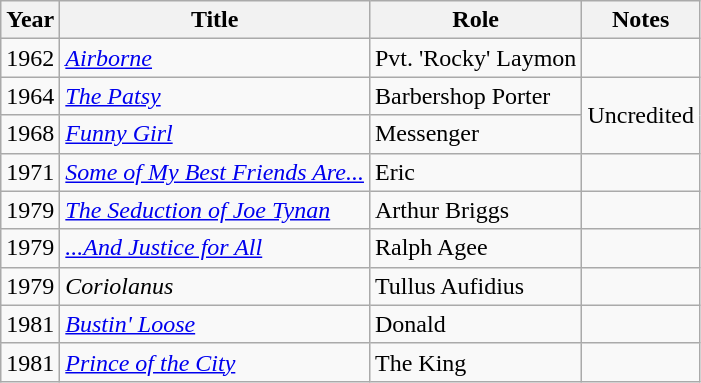<table class="wikitable sortable">
<tr>
<th>Year</th>
<th>Title</th>
<th>Role</th>
<th>Notes</th>
</tr>
<tr>
<td>1962</td>
<td><a href='#'><em>Airborne</em></a></td>
<td>Pvt. 'Rocky' Laymon</td>
<td></td>
</tr>
<tr>
<td>1964</td>
<td><a href='#'><em>The Patsy</em></a></td>
<td>Barbershop Porter</td>
<td rowspan="2">Uncredited</td>
</tr>
<tr>
<td>1968</td>
<td><a href='#'><em>Funny Girl</em></a></td>
<td>Messenger</td>
</tr>
<tr>
<td>1971</td>
<td><em><a href='#'>Some of My Best Friends Are...</a></em></td>
<td>Eric</td>
<td></td>
</tr>
<tr>
<td>1979</td>
<td><em><a href='#'>The Seduction of Joe Tynan</a></em></td>
<td>Arthur Briggs</td>
<td></td>
</tr>
<tr>
<td>1979</td>
<td><em><a href='#'>...And Justice for All</a></em></td>
<td>Ralph Agee</td>
<td></td>
</tr>
<tr>
<td>1979</td>
<td><em>Coriolanus</em></td>
<td>Tullus Aufidius</td>
<td></td>
</tr>
<tr>
<td>1981</td>
<td><a href='#'><em>Bustin' Loose</em></a></td>
<td>Donald</td>
<td></td>
</tr>
<tr>
<td>1981</td>
<td><em><a href='#'>Prince of the City</a></em></td>
<td>The King</td>
<td></td>
</tr>
</table>
